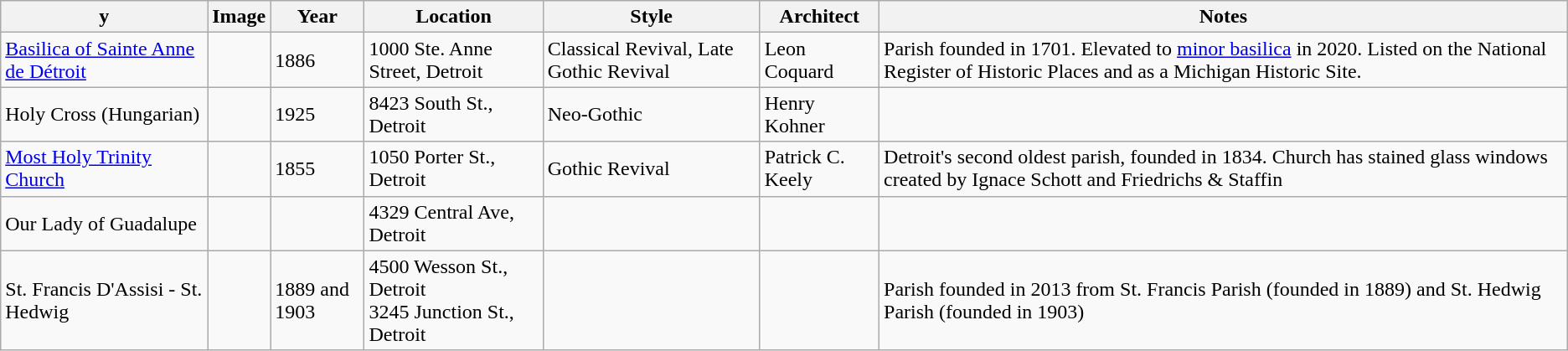<table class="wikitable sortable">
<tr>
<th>y</th>
<th class="unsortable">Image</th>
<th>Year</th>
<th class="unsortable">Location</th>
<th class="unsortable">Style</th>
<th class="unsortable">Architect</th>
<th class="unsortable">Notes</th>
</tr>
<tr>
<td><a href='#'>Basilica of Sainte Anne de Détroit</a></td>
<td></td>
<td>1886</td>
<td>1000 Ste. Anne Street, Detroit<br><small></small></td>
<td>Classical Revival, Late Gothic Revival</td>
<td>Leon Coquard</td>
<td>Parish founded in 1701. Elevated to <a href='#'>minor basilica</a> in 2020. Listed on the National Register of Historic Places and as a Michigan Historic Site.</td>
</tr>
<tr>
<td>Holy Cross (Hungarian)</td>
<td></td>
<td>1925</td>
<td>8423 South St., Detroit</td>
<td>Neo-Gothic</td>
<td>Henry Kohner</td>
<td></td>
</tr>
<tr>
<td><a href='#'>Most Holy Trinity Church</a></td>
<td></td>
<td>1855</td>
<td>1050 Porter St., Detroit</td>
<td>Gothic Revival</td>
<td>Patrick C. Keely</td>
<td>Detroit's second oldest parish, founded in  1834. Church has stained glass windows created by Ignace Schott and Friedrichs & Staffin</td>
</tr>
<tr>
<td>Our Lady of Guadalupe</td>
<td></td>
<td></td>
<td>4329 Central Ave, Detroit</td>
<td></td>
<td></td>
<td></td>
</tr>
<tr>
<td>St. Francis D'Assisi - St. Hedwig</td>
<td></td>
<td>1889 and 1903</td>
<td>4500 Wesson St., Detroit<br>3245 Junction St., Detroit</td>
<td></td>
<td></td>
<td>Parish founded in 2013 from St. Francis Parish (founded in 1889) and St. Hedwig Parish (founded in 1903)</td>
</tr>
</table>
